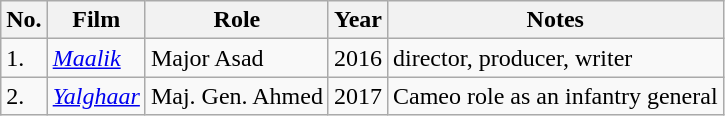<table class="wikitable">
<tr>
<th>No.</th>
<th>Film</th>
<th>Role</th>
<th>Year</th>
<th>Notes</th>
</tr>
<tr>
<td>1.</td>
<td><em><a href='#'>Maalik</a></em></td>
<td>Major Asad</td>
<td>2016</td>
<td>director, producer, writer</td>
</tr>
<tr>
<td>2.</td>
<td><em><a href='#'>Yalghaar</a></em></td>
<td>Maj. Gen. Ahmed</td>
<td>2017</td>
<td>Cameo role as an infantry general</td>
</tr>
</table>
